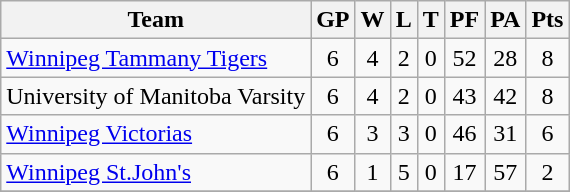<table class="wikitable">
<tr>
<th>Team</th>
<th>GP</th>
<th>W</th>
<th>L</th>
<th>T</th>
<th>PF</th>
<th>PA</th>
<th>Pts</th>
</tr>
<tr align="center">
<td align="left"><a href='#'>Winnipeg Tammany Tigers</a></td>
<td>6</td>
<td>4</td>
<td>2</td>
<td>0</td>
<td>52</td>
<td>28</td>
<td>8</td>
</tr>
<tr align="center">
<td align="left">University of Manitoba Varsity</td>
<td>6</td>
<td>4</td>
<td>2</td>
<td>0</td>
<td>43</td>
<td>42</td>
<td>8</td>
</tr>
<tr align="center">
<td align="left"><a href='#'>Winnipeg Victorias</a></td>
<td>6</td>
<td>3</td>
<td>3</td>
<td>0</td>
<td>46</td>
<td>31</td>
<td>6</td>
</tr>
<tr align="center">
<td align="left"><a href='#'>Winnipeg St.John's</a></td>
<td>6</td>
<td>1</td>
<td>5</td>
<td>0</td>
<td>17</td>
<td>57</td>
<td>2</td>
</tr>
<tr align="center">
</tr>
</table>
